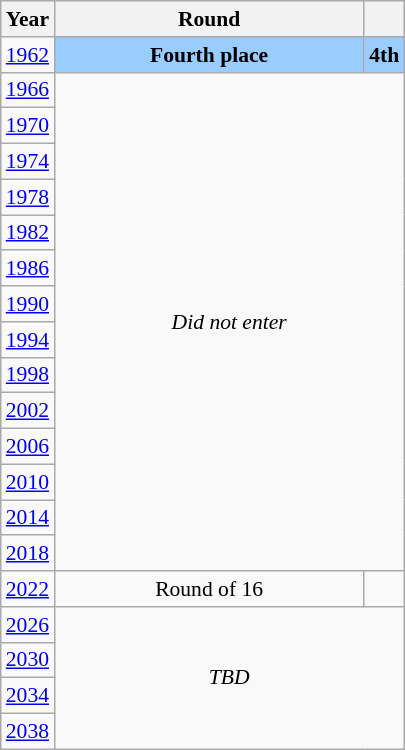<table class="wikitable" style="text-align: center; font-size:90%">
<tr>
<th>Year</th>
<th style="width:200px">Round</th>
<th></th>
</tr>
<tr>
<td><a href='#'>1962</a></td>
<td bgcolor="9acdff"><strong>Fourth place</strong></td>
<td bgcolor="9acdff"><strong>4th</strong></td>
</tr>
<tr>
<td><a href='#'>1966</a></td>
<td colspan="2" rowspan="14"><em>Did not enter</em></td>
</tr>
<tr>
<td><a href='#'>1970</a></td>
</tr>
<tr>
<td><a href='#'>1974</a></td>
</tr>
<tr>
<td><a href='#'>1978</a></td>
</tr>
<tr>
<td><a href='#'>1982</a></td>
</tr>
<tr>
<td><a href='#'>1986</a></td>
</tr>
<tr>
<td><a href='#'>1990</a></td>
</tr>
<tr>
<td><a href='#'>1994</a></td>
</tr>
<tr>
<td><a href='#'>1998</a></td>
</tr>
<tr>
<td><a href='#'>2002</a></td>
</tr>
<tr>
<td><a href='#'>2006</a></td>
</tr>
<tr>
<td><a href='#'>2010</a></td>
</tr>
<tr>
<td><a href='#'>2014</a></td>
</tr>
<tr>
<td><a href='#'>2018</a></td>
</tr>
<tr>
<td><a href='#'>2022</a></td>
<td>Round of 16</td>
<td></td>
</tr>
<tr>
<td><a href='#'>2026</a></td>
<td colspan="2" rowspan="4"><em>TBD</em></td>
</tr>
<tr>
<td><a href='#'>2030</a></td>
</tr>
<tr>
<td><a href='#'>2034</a></td>
</tr>
<tr>
<td><a href='#'>2038</a></td>
</tr>
</table>
